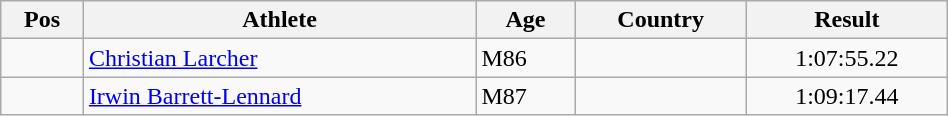<table class="wikitable"  style="text-align:center; width:50%;">
<tr>
<th>Pos</th>
<th>Athlete</th>
<th>Age</th>
<th>Country</th>
<th>Result</th>
</tr>
<tr>
<td align=center></td>
<td align=left><a href='#'>Christian Larcher</a></td>
<td align=left>M86</td>
<td align=left></td>
<td>1:07:55.22</td>
</tr>
<tr>
<td align=center></td>
<td align=left><a href='#'>Irwin Barrett-Lennard</a></td>
<td align=left>M87</td>
<td align=left></td>
<td>1:09:17.44</td>
</tr>
</table>
